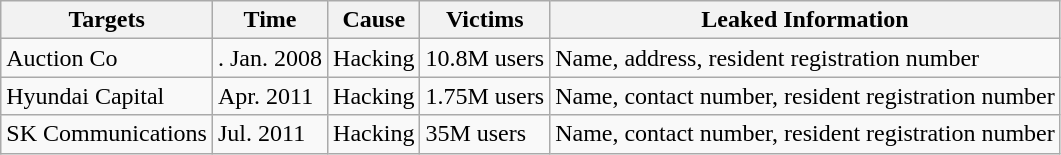<table class="wikitable">
<tr>
<th>Targets</th>
<th>Time</th>
<th>Cause</th>
<th>Victims</th>
<th>Leaked  Information</th>
</tr>
<tr>
<td>Auction Co</td>
<td>. Jan. 2008</td>
<td>Hacking</td>
<td>10.8M users</td>
<td>Name,  address, resident registration number</td>
</tr>
<tr>
<td>Hyundai  Capital</td>
<td>Apr. 2011</td>
<td>Hacking</td>
<td>1.75M users</td>
<td>Name, contact  number, resident registration number</td>
</tr>
<tr>
<td>SK  Communications</td>
<td>Jul. 2011</td>
<td>Hacking</td>
<td>35M users</td>
<td>Name, contact  number, resident registration number</td>
</tr>
</table>
